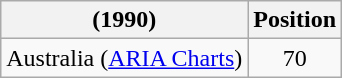<table class="wikitable">
<tr>
<th>(1990)</th>
<th>Position</th>
</tr>
<tr>
<td align="center">Australia (<a href='#'>ARIA Charts</a>)</td>
<td align="center">70</td>
</tr>
</table>
